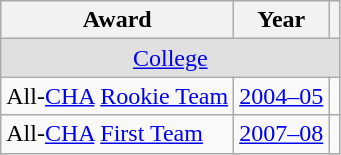<table class="wikitable">
<tr>
<th>Award</th>
<th>Year</th>
<th></th>
</tr>
<tr ALIGN="center" bgcolor="#e0e0e0">
<td colspan="3"><a href='#'>College</a></td>
</tr>
<tr>
<td>All-<a href='#'>CHA</a> <a href='#'>Rookie Team</a></td>
<td><a href='#'>2004–05</a></td>
<td></td>
</tr>
<tr>
<td>All-<a href='#'>CHA</a> <a href='#'>First Team</a></td>
<td><a href='#'>2007–08</a></td>
<td></td>
</tr>
</table>
